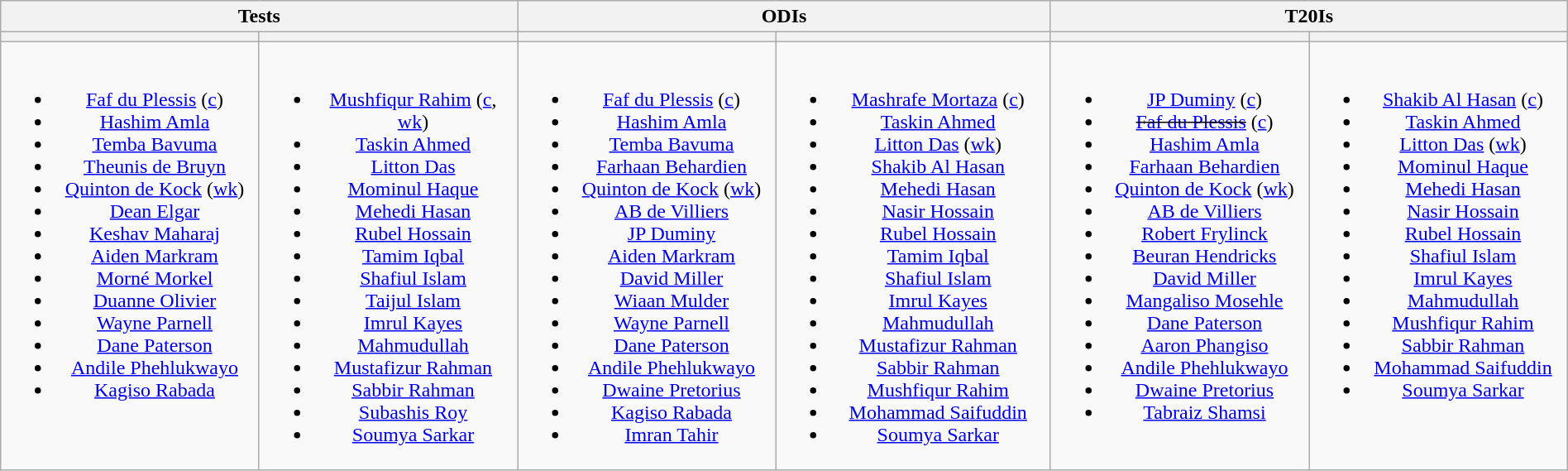<table class="wikitable" style="text-align:center; margin:auto">
<tr>
<th colspan=2>Tests</th>
<th colspan=2>ODIs</th>
<th colspan=2>T20Is</th>
</tr>
<tr>
<th style="width:16%"></th>
<th style="width:16%"></th>
<th style="width:16%"></th>
<th style="width:17%"></th>
<th style="width:16%"></th>
<th style="width:16%"></th>
</tr>
<tr style="vertical-align:top">
<td><br><ul><li><a href='#'>Faf du Plessis</a> (<a href='#'>c</a>)</li><li><a href='#'>Hashim Amla</a></li><li><a href='#'>Temba Bavuma</a></li><li><a href='#'>Theunis de Bruyn</a></li><li><a href='#'>Quinton de Kock</a> (<a href='#'>wk</a>)</li><li><a href='#'>Dean Elgar</a></li><li><a href='#'>Keshav Maharaj</a></li><li><a href='#'>Aiden Markram</a></li><li><a href='#'>Morné Morkel</a></li><li><a href='#'>Duanne Olivier</a></li><li><a href='#'>Wayne Parnell</a></li><li><a href='#'>Dane Paterson</a></li><li><a href='#'>Andile Phehlukwayo</a></li><li><a href='#'>Kagiso Rabada</a></li></ul></td>
<td><br><ul><li><a href='#'>Mushfiqur Rahim</a> (<a href='#'>c</a>, <a href='#'>wk</a>)</li><li><a href='#'>Taskin Ahmed</a></li><li><a href='#'>Litton Das</a></li><li><a href='#'>Mominul Haque</a></li><li><a href='#'>Mehedi Hasan</a></li><li><a href='#'>Rubel Hossain</a></li><li><a href='#'>Tamim Iqbal</a></li><li><a href='#'>Shafiul Islam</a></li><li><a href='#'>Taijul Islam</a></li><li><a href='#'>Imrul Kayes</a></li><li><a href='#'>Mahmudullah</a></li><li><a href='#'>Mustafizur Rahman</a></li><li><a href='#'>Sabbir Rahman</a></li><li><a href='#'>Subashis Roy</a></li><li><a href='#'>Soumya Sarkar</a></li></ul></td>
<td><br><ul><li><a href='#'>Faf du Plessis</a> (<a href='#'>c</a>)</li><li><a href='#'>Hashim Amla</a></li><li><a href='#'>Temba Bavuma</a></li><li><a href='#'>Farhaan Behardien</a></li><li><a href='#'>Quinton de Kock</a> (<a href='#'>wk</a>)</li><li><a href='#'>AB de Villiers</a></li><li><a href='#'>JP Duminy</a></li><li><a href='#'>Aiden Markram</a></li><li><a href='#'>David Miller</a></li><li><a href='#'>Wiaan Mulder</a></li><li><a href='#'>Wayne Parnell</a></li><li><a href='#'>Dane Paterson</a></li><li><a href='#'>Andile Phehlukwayo</a></li><li><a href='#'>Dwaine Pretorius</a></li><li><a href='#'>Kagiso Rabada</a></li><li><a href='#'>Imran Tahir</a></li></ul></td>
<td><br><ul><li><a href='#'>Mashrafe Mortaza</a> (<a href='#'>c</a>)</li><li><a href='#'>Taskin Ahmed</a></li><li><a href='#'>Litton Das</a> (<a href='#'>wk</a>)</li><li><a href='#'>Shakib Al Hasan</a></li><li><a href='#'>Mehedi Hasan</a></li><li><a href='#'>Nasir Hossain</a></li><li><a href='#'>Rubel Hossain</a></li><li><a href='#'>Tamim Iqbal</a></li><li><a href='#'>Shafiul Islam</a></li><li><a href='#'>Imrul Kayes</a></li><li><a href='#'>Mahmudullah</a></li><li><a href='#'>Mustafizur Rahman</a></li><li><a href='#'>Sabbir Rahman</a></li><li><a href='#'>Mushfiqur Rahim</a></li><li><a href='#'>Mohammad Saifuddin</a></li><li><a href='#'>Soumya Sarkar</a></li></ul></td>
<td><br><ul><li><a href='#'>JP Duminy</a> (<a href='#'>c</a>)</li><li><s><a href='#'>Faf du Plessis</a></s> (<a href='#'>c</a>)</li><li><a href='#'>Hashim Amla</a></li><li><a href='#'>Farhaan Behardien</a></li><li><a href='#'>Quinton de Kock</a> (<a href='#'>wk</a>)</li><li><a href='#'>AB de Villiers</a></li><li><a href='#'>Robert Frylinck</a></li><li><a href='#'>Beuran Hendricks</a></li><li><a href='#'>David Miller</a></li><li><a href='#'>Mangaliso Mosehle</a></li><li><a href='#'>Dane Paterson</a></li><li><a href='#'>Aaron Phangiso</a></li><li><a href='#'>Andile Phehlukwayo</a></li><li><a href='#'>Dwaine Pretorius</a></li><li><a href='#'>Tabraiz Shamsi</a></li></ul></td>
<td><br><ul><li><a href='#'>Shakib Al Hasan</a>  (<a href='#'>c</a>)</li><li><a href='#'>Taskin Ahmed</a></li><li><a href='#'>Litton Das</a> (<a href='#'>wk</a>)</li><li><a href='#'>Mominul Haque</a></li><li><a href='#'>Mehedi Hasan</a></li><li><a href='#'>Nasir Hossain</a></li><li><a href='#'>Rubel Hossain</a></li><li><a href='#'>Shafiul Islam</a></li><li><a href='#'>Imrul Kayes</a></li><li><a href='#'>Mahmudullah</a></li><li><a href='#'>Mushfiqur Rahim</a></li><li><a href='#'>Sabbir Rahman</a></li><li><a href='#'>Mohammad Saifuddin</a></li><li><a href='#'>Soumya Sarkar</a></li></ul></td>
</tr>
</table>
